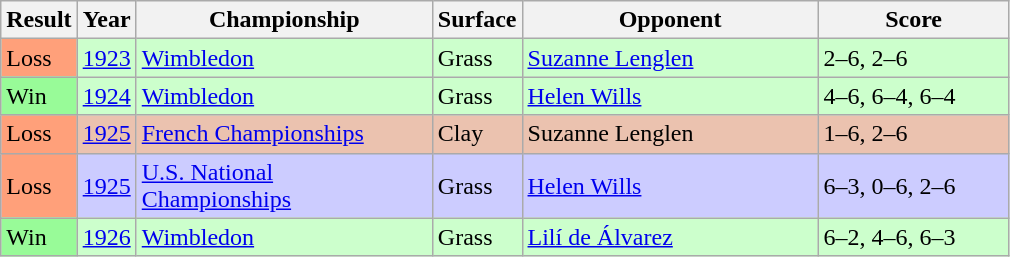<table class='sortable wikitable'>
<tr>
<th style="width:40px">Result</th>
<th style="width:30px">Year</th>
<th style="width:190px">Championship</th>
<th style="width:50px">Surface</th>
<th style="width:190px">Opponent</th>
<th style="width:120px" class="unsortable">Score</th>
</tr>
<tr style="background:#cfc;">
<td style="background:#ffa07a;">Loss</td>
<td><a href='#'>1923</a></td>
<td><a href='#'>Wimbledon</a></td>
<td>Grass</td>
<td> <a href='#'>Suzanne Lenglen</a></td>
<td>2–6, 2–6</td>
</tr>
<tr style="background:#cfc;">
<td style="background:#98fb98;">Win</td>
<td><a href='#'>1924</a></td>
<td><a href='#'>Wimbledon</a></td>
<td>Grass</td>
<td> <a href='#'>Helen Wills</a></td>
<td>4–6, 6–4, 6–4</td>
</tr>
<tr style="background:#ebc2af;">
<td style="background:#ffa07a;">Loss</td>
<td><a href='#'>1925</a></td>
<td><a href='#'>French Championships</a></td>
<td>Clay</td>
<td> Suzanne Lenglen</td>
<td>1–6, 2–6</td>
</tr>
<tr style="background:#ccf;">
<td style="background:#ffa07a;">Loss</td>
<td><a href='#'>1925</a></td>
<td><a href='#'>U.S. National Championships</a></td>
<td>Grass</td>
<td> <a href='#'>Helen Wills</a></td>
<td>6–3, 0–6, 2–6</td>
</tr>
<tr style="background:#cfc;">
<td style="background:#98fb98;">Win</td>
<td><a href='#'>1926</a></td>
<td><a href='#'>Wimbledon</a></td>
<td>Grass</td>
<td> <a href='#'>Lilí de Álvarez</a></td>
<td>6–2, 4–6, 6–3</td>
</tr>
</table>
